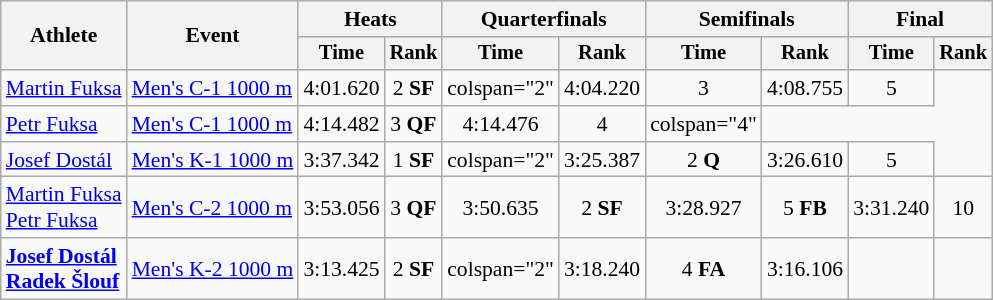<table class=wikitable style="font-size:90%">
<tr>
<th rowspan="2">Athlete</th>
<th rowspan="2">Event</th>
<th colspan=2>Heats</th>
<th colspan=2>Quarterfinals</th>
<th colspan=2>Semifinals</th>
<th colspan=2>Final</th>
</tr>
<tr style="font-size:95%">
<th>Time</th>
<th>Rank</th>
<th>Time</th>
<th>Rank</th>
<th>Time</th>
<th>Rank</th>
<th>Time</th>
<th>Rank</th>
</tr>
<tr align=center>
<td align=left><a href='#'>Martin Fuksa</a></td>
<td align=left><a href='#'>Men's C-1 1000 m</a></td>
<td>4:01.620</td>
<td>2 <strong>SF</strong></td>
<td>colspan="2" </td>
<td>4:04.220</td>
<td>3</td>
<td>4:08.755</td>
<td>5</td>
</tr>
<tr align=center>
<td align=left><a href='#'>Petr Fuksa</a></td>
<td align=left><a href='#'>Men's C-1 1000 m</a></td>
<td>4:14.482</td>
<td>3 <strong>QF</strong></td>
<td>4:14.476</td>
<td>4</td>
<td>colspan="4" </td>
</tr>
<tr align=center>
<td align=left><a href='#'>Josef Dostál</a></td>
<td align=left><a href='#'>Men's K-1 1000 m</a></td>
<td>3:37.342</td>
<td>1 <strong>SF</strong></td>
<td>colspan="2" </td>
<td>3:25.387</td>
<td>2 <strong>Q</strong></td>
<td>3:26.610</td>
<td>5</td>
</tr>
<tr align=center>
<td align=left><a href='#'>Martin Fuksa</a><br><a href='#'>Petr Fuksa</a></td>
<td align=left><a href='#'>Men's C-2 1000 m</a></td>
<td>3:53.056</td>
<td>3 <strong>QF</strong></td>
<td>3:50.635</td>
<td>2 <strong>SF</strong></td>
<td>3:28.927</td>
<td>5 <strong>FB</strong></td>
<td>3:31.240</td>
<td>10</td>
</tr>
<tr align=center>
<td align=left><strong><a href='#'>Josef Dostál</a><br><a href='#'>Radek Šlouf</a></strong></td>
<td align=left><a href='#'>Men's K-2 1000 m</a></td>
<td>3:13.425</td>
<td>2 <strong>SF</strong></td>
<td>colspan="2" </td>
<td>3:18.240</td>
<td>4 <strong>FA</strong></td>
<td>3:16.106</td>
<td></td>
</tr>
</table>
